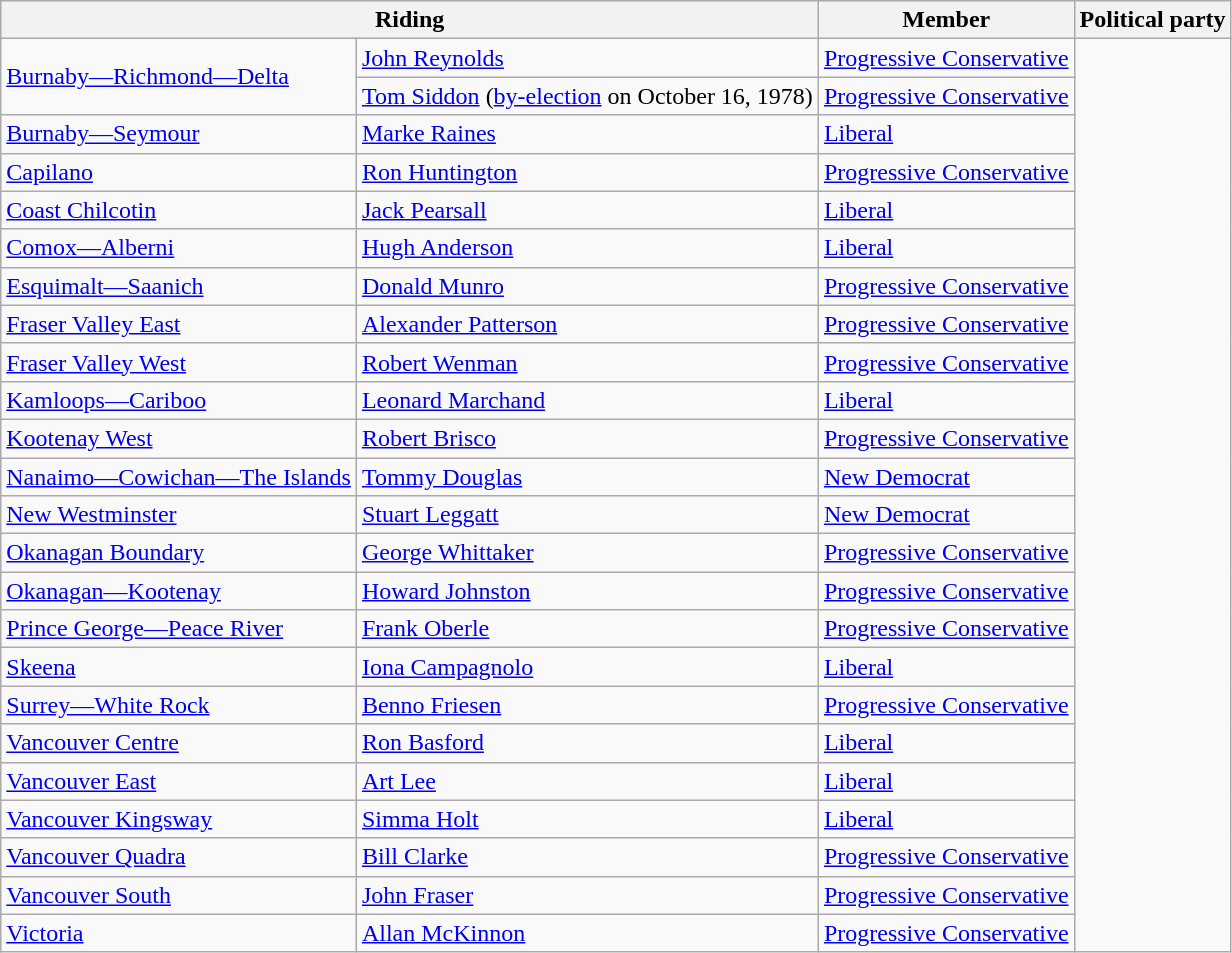<table class="wikitable">
<tr>
<th colspan="2">Riding</th>
<th>Member</th>
<th>Political party</th>
</tr>
<tr>
<td rowspan="2"><a href='#'>Burnaby—Richmond—Delta</a></td>
<td><a href='#'>John Reynolds</a></td>
<td><a href='#'>Progressive Conservative</a></td>
</tr>
<tr>
<td><a href='#'>Tom Siddon</a> (<a href='#'>by-election</a> on October 16, 1978)</td>
<td><a href='#'>Progressive Conservative</a></td>
</tr>
<tr>
<td><a href='#'>Burnaby—Seymour</a></td>
<td><a href='#'>Marke Raines</a></td>
<td><a href='#'>Liberal</a></td>
</tr>
<tr>
<td><a href='#'>Capilano</a></td>
<td><a href='#'>Ron Huntington</a></td>
<td><a href='#'>Progressive Conservative</a></td>
</tr>
<tr>
<td><a href='#'>Coast Chilcotin</a></td>
<td><a href='#'>Jack Pearsall</a></td>
<td><a href='#'>Liberal</a></td>
</tr>
<tr>
<td><a href='#'>Comox—Alberni</a></td>
<td><a href='#'>Hugh Anderson</a></td>
<td><a href='#'>Liberal</a></td>
</tr>
<tr>
<td><a href='#'>Esquimalt—Saanich</a></td>
<td><a href='#'>Donald Munro</a></td>
<td><a href='#'>Progressive Conservative</a></td>
</tr>
<tr>
<td><a href='#'>Fraser Valley East</a></td>
<td><a href='#'>Alexander Patterson</a></td>
<td><a href='#'>Progressive Conservative</a></td>
</tr>
<tr>
<td><a href='#'>Fraser Valley West</a></td>
<td><a href='#'>Robert Wenman</a></td>
<td><a href='#'>Progressive Conservative</a></td>
</tr>
<tr>
<td><a href='#'>Kamloops—Cariboo</a></td>
<td><a href='#'>Leonard Marchand</a></td>
<td><a href='#'>Liberal</a></td>
</tr>
<tr>
<td><a href='#'>Kootenay West</a></td>
<td><a href='#'>Robert Brisco</a></td>
<td><a href='#'>Progressive Conservative</a></td>
</tr>
<tr>
<td><a href='#'>Nanaimo—Cowichan—The Islands</a></td>
<td><a href='#'>Tommy Douglas</a></td>
<td><a href='#'>New Democrat</a></td>
</tr>
<tr>
<td><a href='#'>New Westminster</a></td>
<td><a href='#'>Stuart Leggatt</a></td>
<td><a href='#'>New Democrat</a></td>
</tr>
<tr>
<td><a href='#'>Okanagan Boundary</a></td>
<td><a href='#'>George Whittaker</a></td>
<td><a href='#'>Progressive Conservative</a></td>
</tr>
<tr>
<td><a href='#'>Okanagan—Kootenay</a></td>
<td><a href='#'>Howard Johnston</a></td>
<td><a href='#'>Progressive Conservative</a></td>
</tr>
<tr>
<td><a href='#'>Prince George—Peace River</a></td>
<td><a href='#'>Frank Oberle</a></td>
<td><a href='#'>Progressive Conservative</a></td>
</tr>
<tr>
<td><a href='#'>Skeena</a></td>
<td><a href='#'>Iona Campagnolo</a></td>
<td><a href='#'>Liberal</a></td>
</tr>
<tr>
<td><a href='#'>Surrey—White Rock</a></td>
<td><a href='#'>Benno Friesen</a></td>
<td><a href='#'>Progressive Conservative</a></td>
</tr>
<tr>
<td><a href='#'>Vancouver Centre</a></td>
<td><a href='#'>Ron Basford</a></td>
<td><a href='#'>Liberal</a></td>
</tr>
<tr>
<td><a href='#'>Vancouver East</a></td>
<td><a href='#'>Art Lee</a></td>
<td><a href='#'>Liberal</a></td>
</tr>
<tr>
<td><a href='#'>Vancouver Kingsway</a></td>
<td><a href='#'>Simma Holt</a></td>
<td><a href='#'>Liberal</a></td>
</tr>
<tr>
<td><a href='#'>Vancouver Quadra</a></td>
<td><a href='#'>Bill Clarke</a></td>
<td><a href='#'>Progressive Conservative</a></td>
</tr>
<tr>
<td><a href='#'>Vancouver South</a></td>
<td><a href='#'>John Fraser</a></td>
<td><a href='#'>Progressive Conservative</a></td>
</tr>
<tr>
<td><a href='#'>Victoria</a></td>
<td><a href='#'>Allan McKinnon</a></td>
<td><a href='#'>Progressive Conservative</a></td>
</tr>
</table>
